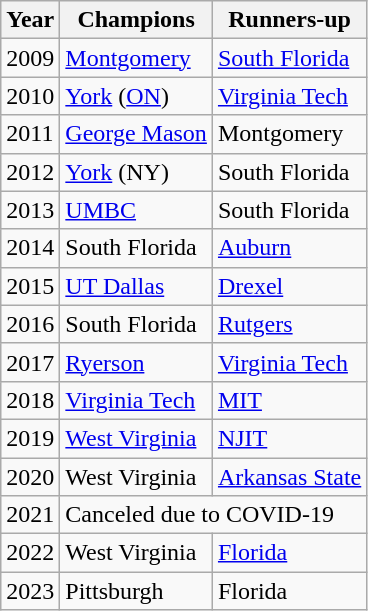<table class="wikitable">
<tr>
<th>Year</th>
<th>Champions</th>
<th>Runners-up</th>
</tr>
<tr>
<td>2009</td>
<td><a href='#'>Montgomery</a></td>
<td><a href='#'>South Florida</a></td>
</tr>
<tr>
<td>2010</td>
<td><a href='#'>York</a> (<a href='#'>ON</a>)</td>
<td><a href='#'>Virginia Tech</a></td>
</tr>
<tr>
<td>2011</td>
<td><a href='#'>George Mason</a></td>
<td>Montgomery</td>
</tr>
<tr>
<td>2012</td>
<td><a href='#'>York</a> (NY)</td>
<td>South Florida</td>
</tr>
<tr>
<td>2013</td>
<td><a href='#'>UMBC</a></td>
<td>South Florida</td>
</tr>
<tr>
<td>2014</td>
<td>South Florida</td>
<td><a href='#'>Auburn</a></td>
</tr>
<tr>
<td>2015</td>
<td><a href='#'>UT Dallas</a></td>
<td><a href='#'>Drexel</a></td>
</tr>
<tr>
<td>2016</td>
<td>South Florida</td>
<td><a href='#'>Rutgers</a></td>
</tr>
<tr>
<td>2017</td>
<td><a href='#'>Ryerson</a></td>
<td><a href='#'>Virginia Tech</a></td>
</tr>
<tr>
<td>2018</td>
<td><a href='#'>Virginia Tech</a></td>
<td><a href='#'>MIT</a></td>
</tr>
<tr>
<td>2019</td>
<td><a href='#'>West Virginia</a></td>
<td><a href='#'>NJIT</a></td>
</tr>
<tr>
<td>2020</td>
<td>West Virginia</td>
<td><a href='#'>Arkansas State</a></td>
</tr>
<tr>
<td>2021</td>
<td colspan="2">Canceled due to COVID-19</td>
</tr>
<tr>
<td>2022</td>
<td>West Virginia</td>
<td><a href='#'>Florida</a></td>
</tr>
<tr>
<td>2023</td>
<td>Pittsburgh</td>
<td>Florida</td>
</tr>
</table>
